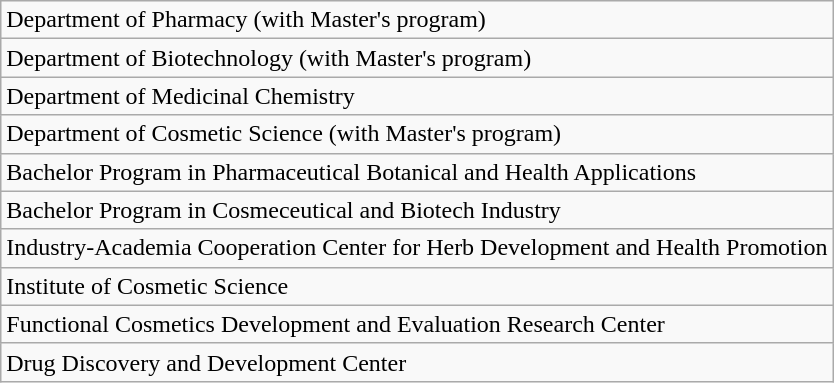<table class="wikitable">
<tr>
<td>Department of Pharmacy (with Master's program)</td>
</tr>
<tr>
<td>Department of Biotechnology (with Master's program)</td>
</tr>
<tr>
<td>Department of Medicinal Chemistry</td>
</tr>
<tr>
<td>Department of Cosmetic Science (with Master's program)</td>
</tr>
<tr>
<td>Bachelor Program in Pharmaceutical Botanical and Health Applications</td>
</tr>
<tr>
<td>Bachelor Program in Cosmeceutical and Biotech Industry</td>
</tr>
<tr>
<td>Industry-Academia Cooperation Center for Herb Development and Health Promotion</td>
</tr>
<tr>
<td>Institute of Cosmetic Science</td>
</tr>
<tr>
<td>Functional Cosmetics Development and Evaluation Research Center</td>
</tr>
<tr>
<td>Drug Discovery and Development Center</td>
</tr>
</table>
